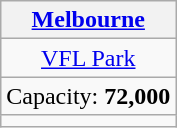<table class="wikitable" style="text-align:center">
<tr>
<th><a href='#'>Melbourne</a></th>
</tr>
<tr>
<td><a href='#'>VFL Park</a></td>
</tr>
<tr>
<td>Capacity: <strong>72,000</strong></td>
</tr>
<tr>
<td></td>
</tr>
</table>
